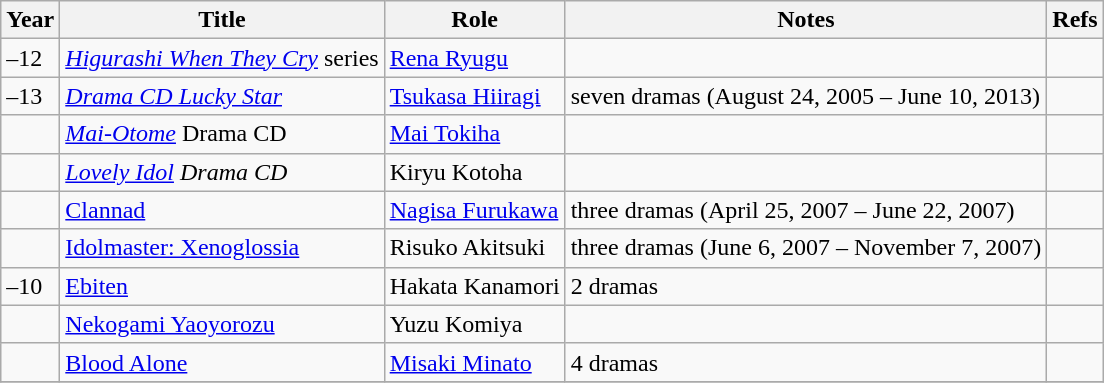<table class="wikitable sortable">
<tr>
<th>Year</th>
<th>Title</th>
<th>Role</th>
<th class="unsortable">Notes</th>
<th>Refs</th>
</tr>
<tr>
<td>–12</td>
<td><em><a href='#'>Higurashi When They Cry</a></em> series</td>
<td><a href='#'>Rena Ryugu</a></td>
<td></td>
<td></td>
</tr>
<tr>
<td>–13</td>
<td><em><a href='#'>Drama CD Lucky Star</a></em></td>
<td><a href='#'>Tsukasa Hiiragi</a></td>
<td>seven dramas (August 24, 2005 – June 10, 2013)</td>
<td></td>
</tr>
<tr>
<td></td>
<td><em><a href='#'>Mai-Otome</a></em> Drama <abbr>CD</abbr></td>
<td><a href='#'>Mai Tokiha</a></td>
<td></td>
<td></td>
</tr>
<tr>
<td></td>
<td><em><a href='#'>Lovely Idol</a> Drama <abbr>CD</abbr></td>
<td>Kiryu Kotoha</td>
<td></td>
<td></td>
</tr>
<tr>
<td></td>
<td></em><a href='#'>Clannad</a><em></td>
<td><a href='#'>Nagisa Furukawa</a></td>
<td>three dramas (April 25, 2007 – June 22, 2007)</td>
<td></td>
</tr>
<tr>
<td></td>
<td></em><a href='#'>Idolmaster: Xenoglossia</a><em></td>
<td>Risuko Akitsuki</td>
<td>three dramas (June 6, 2007 – November 7, 2007)</td>
<td></td>
</tr>
<tr>
<td>–10</td>
<td></em><a href='#'>Ebiten</a><em></td>
<td>Hakata Kanamori</td>
<td>2 dramas</td>
<td></td>
</tr>
<tr>
<td></td>
<td></em><a href='#'>Nekogami Yaoyorozu</a><em></td>
<td>Yuzu Komiya</td>
<td></td>
<td></td>
</tr>
<tr>
<td></td>
<td></em><a href='#'>Blood Alone</a><em></td>
<td><a href='#'>Misaki Minato</a></td>
<td>4 dramas</td>
<td></td>
</tr>
<tr>
</tr>
</table>
